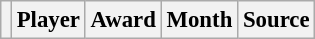<table class="wikitable sortable" style="text-align:left; font-size:95%;">
<tr>
<th></th>
<th>Player</th>
<th>Award</th>
<th>Month</th>
<th>Source</th>
</tr>
</table>
